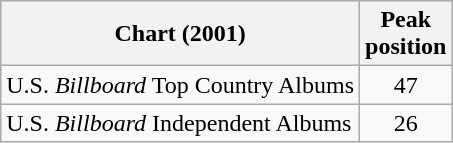<table class="wikitable">
<tr>
<th>Chart (2001)</th>
<th>Peak<br>position</th>
</tr>
<tr>
<td>U.S. <em>Billboard</em> Top Country Albums</td>
<td align="center">47</td>
</tr>
<tr>
<td>U.S. <em>Billboard</em> Independent Albums</td>
<td align="center">26</td>
</tr>
</table>
